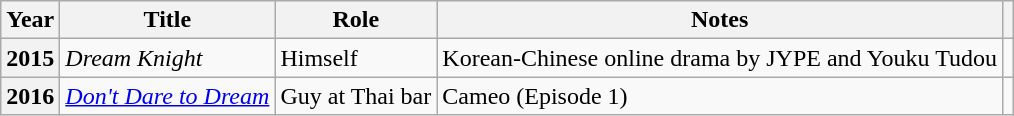<table class="wikitable sortable plainrowheaders">
<tr>
<th scope="col">Year</th>
<th scope="col">Title</th>
<th scope="col">Role</th>
<th scope="col">Notes</th>
<th scope="col" class="unsortable"></th>
</tr>
<tr>
<th scope="row">2015</th>
<td><em>Dream Knight</em></td>
<td>Himself</td>
<td>Korean-Chinese online drama by JYPE and Youku Tudou</td>
<td></td>
</tr>
<tr>
<th scope="row">2016</th>
<td><em><a href='#'>Don't Dare to Dream</a></em></td>
<td>Guy at Thai bar</td>
<td>Cameo (Episode 1)</td>
<td align="center"></td>
</tr>
</table>
